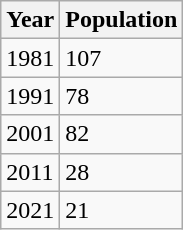<table class="wikitable">
<tr>
<th>Year</th>
<th>Population</th>
</tr>
<tr>
<td>1981</td>
<td>107</td>
</tr>
<tr>
<td>1991</td>
<td>78</td>
</tr>
<tr>
<td>2001</td>
<td>82</td>
</tr>
<tr>
<td>2011</td>
<td>28</td>
</tr>
<tr>
<td>2021</td>
<td>21</td>
</tr>
</table>
